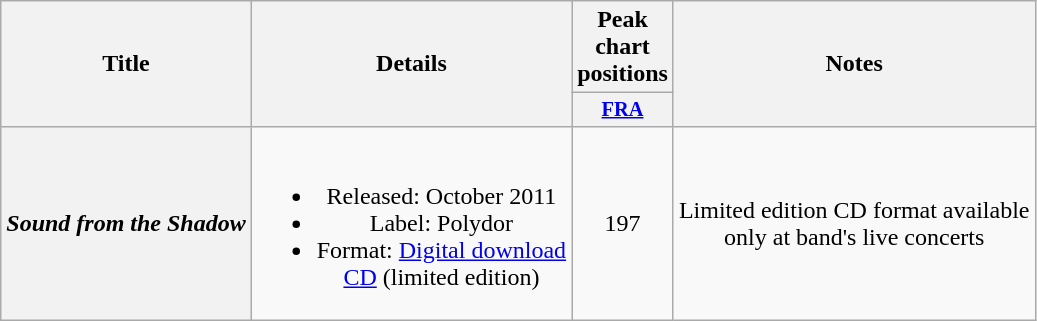<table class="wikitable plainrowheaders" style="text-align:center;" border="1">
<tr>
<th scope="col" rowspan="2">Title</th>
<th scope="col" rowspan="2">Details</th>
<th scope="col" colspan="1">Peak chart positions</th>
<th scope="col" rowspan="2">Notes</th>
</tr>
<tr>
<th style="width:4em;font-size:85%"><a href='#'>FRA</a><br></th>
</tr>
<tr>
<th scope="row"><em>Sound from the Shadow</em></th>
<td><br><ul><li>Released: October 2011</li><li>Label: Polydor</li><li>Format: <a href='#'>Digital download</a><br><a href='#'>CD</a> (limited edition)</li></ul></td>
<td>197</td>
<td>Limited edition CD format available <br>only at band's live concerts</td>
</tr>
</table>
